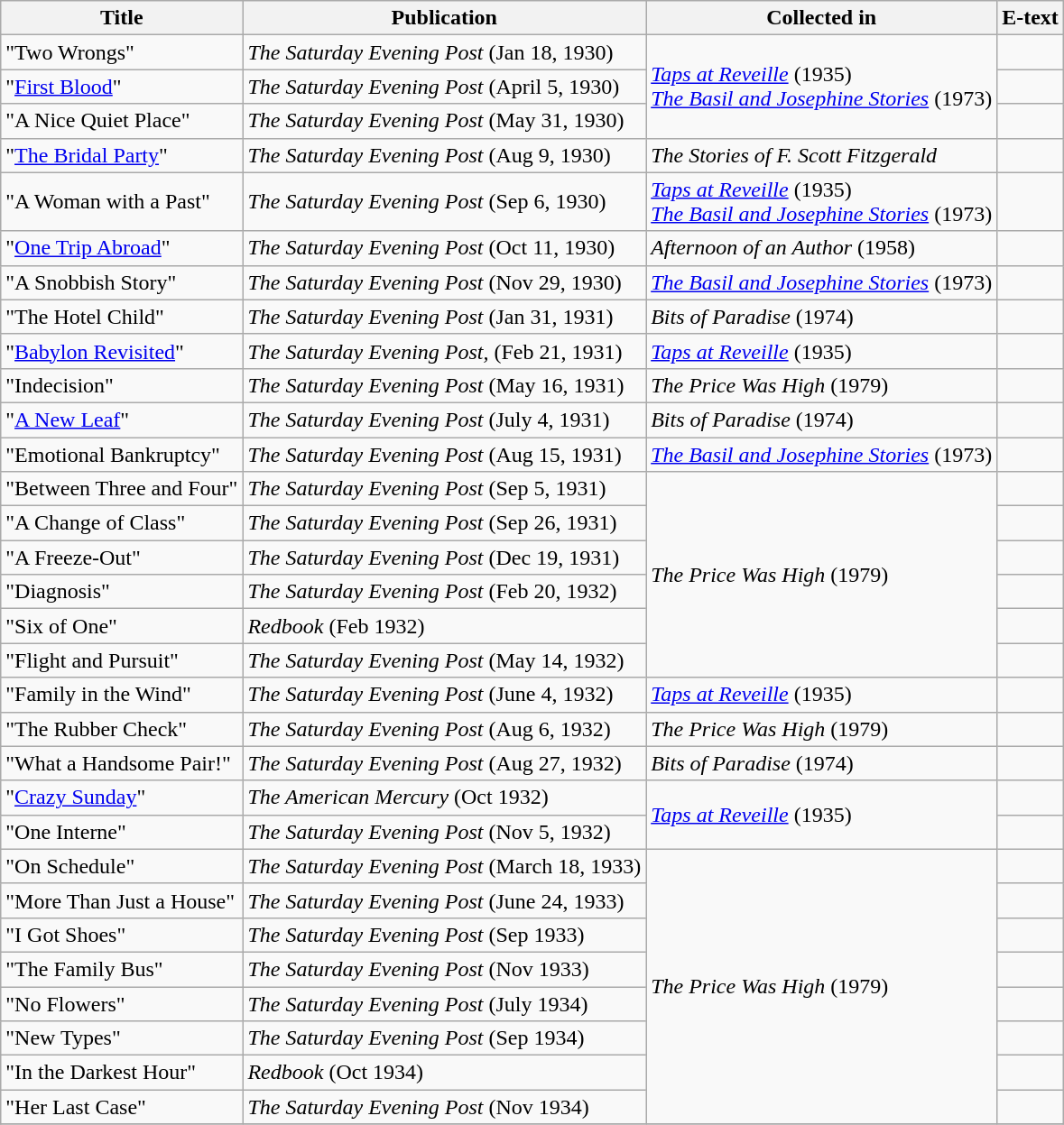<table class="wikitable">
<tr>
<th>Title</th>
<th>Publication</th>
<th>Collected in</th>
<th>E-text</th>
</tr>
<tr>
<td>"Two Wrongs"</td>
<td><em>The Saturday Evening Post</em> (Jan 18, 1930)</td>
<td rowspan=3><em><a href='#'>Taps at Reveille</a></em> (1935)<br><em><a href='#'>The Basil and Josephine Stories</a></em> (1973)</td>
<td></td>
</tr>
<tr>
<td>"<a href='#'>First Blood</a>"</td>
<td><em>The Saturday Evening Post</em> (April 5, 1930)</td>
<td></td>
</tr>
<tr>
<td>"A Nice Quiet Place"</td>
<td><em>The Saturday Evening Post</em> (May 31, 1930)</td>
<td></td>
</tr>
<tr>
<td>"<a href='#'>The Bridal Party</a>"</td>
<td><em>The Saturday Evening Post</em> (Aug 9, 1930)</td>
<td><em>The Stories of F. Scott Fitzgerald</em></td>
<td></td>
</tr>
<tr>
<td>"A Woman with a Past"</td>
<td><em>The Saturday Evening Post</em> (Sep 6, 1930)</td>
<td><em><a href='#'>Taps at Reveille</a></em> (1935)<br><em><a href='#'>The Basil and Josephine Stories</a></em> (1973)</td>
<td></td>
</tr>
<tr>
<td>"<a href='#'>One Trip Abroad</a>"</td>
<td><em>The Saturday Evening Post</em> (Oct 11, 1930)</td>
<td><em>Afternoon of an Author</em> (1958)</td>
<td></td>
</tr>
<tr>
<td>"A Snobbish Story"</td>
<td><em>The Saturday Evening Post</em> (Nov 29, 1930)</td>
<td><em><a href='#'>The Basil and Josephine Stories</a></em> (1973)</td>
<td></td>
</tr>
<tr>
<td>"The Hotel Child"</td>
<td><em>The Saturday Evening Post</em> (Jan 31, 1931)</td>
<td><em>Bits of Paradise</em> (1974)</td>
<td></td>
</tr>
<tr>
<td>"<a href='#'>Babylon Revisited</a>"</td>
<td><em>The Saturday Evening Post,</em> (Feb 21, 1931)</td>
<td><em><a href='#'>Taps at Reveille</a></em> (1935)</td>
<td></td>
</tr>
<tr>
<td>"Indecision"</td>
<td><em>The Saturday Evening Post</em> (May 16, 1931)</td>
<td><em>The Price Was High</em> (1979)</td>
<td></td>
</tr>
<tr>
<td>"<a href='#'>A New Leaf</a>"</td>
<td><em>The Saturday Evening Post</em> (July 4, 1931)</td>
<td><em>Bits of Paradise</em> (1974)</td>
<td></td>
</tr>
<tr>
<td>"Emotional Bankruptcy"</td>
<td><em>The Saturday Evening Post</em> (Aug 15, 1931)</td>
<td><em><a href='#'>The Basil and Josephine Stories</a></em> (1973)</td>
<td></td>
</tr>
<tr>
<td>"Between Three and Four"</td>
<td><em>The Saturday Evening Post</em> (Sep 5, 1931)</td>
<td rowspan=6><em>The Price Was High</em> (1979)</td>
<td></td>
</tr>
<tr>
<td>"A Change of Class"</td>
<td><em>The Saturday Evening Post</em> (Sep 26, 1931)</td>
<td></td>
</tr>
<tr>
<td>"A Freeze-Out"</td>
<td><em>The Saturday Evening Post</em> (Dec 19, 1931)</td>
<td></td>
</tr>
<tr>
<td>"Diagnosis"</td>
<td><em>The Saturday Evening Post</em> (Feb 20, 1932)</td>
<td></td>
</tr>
<tr>
<td>"Six of One"</td>
<td><em>Redbook</em> (Feb 1932)</td>
<td></td>
</tr>
<tr>
<td>"Flight and Pursuit"</td>
<td><em>The Saturday Evening Post</em> (May 14, 1932)</td>
<td></td>
</tr>
<tr>
<td>"Family in the Wind"</td>
<td><em>The Saturday Evening Post</em> (June 4, 1932)</td>
<td><em><a href='#'>Taps at Reveille</a></em> (1935)</td>
<td></td>
</tr>
<tr>
<td>"The Rubber Check"</td>
<td><em>The Saturday Evening Post</em> (Aug 6, 1932)</td>
<td><em>The Price Was High</em> (1979)</td>
<td></td>
</tr>
<tr>
<td>"What a Handsome Pair!"</td>
<td><em>The Saturday Evening Post</em> (Aug 27, 1932)</td>
<td><em>Bits of Paradise</em> (1974)</td>
<td></td>
</tr>
<tr>
<td>"<a href='#'>Crazy Sunday</a>"</td>
<td><em>The American Mercury</em> (Oct 1932)</td>
<td rowspan=2><em><a href='#'>Taps at Reveille</a></em> (1935)</td>
<td></td>
</tr>
<tr>
<td>"One Interne"</td>
<td><em>The Saturday Evening Post</em> (Nov 5, 1932)</td>
<td></td>
</tr>
<tr>
<td>"On Schedule"</td>
<td><em>The Saturday Evening Post</em> (March 18, 1933)</td>
<td rowspan=8><em>The Price Was High</em> (1979)</td>
<td></td>
</tr>
<tr>
<td>"More Than Just a House"</td>
<td><em>The Saturday Evening Post</em> (June 24, 1933)</td>
<td></td>
</tr>
<tr>
<td>"I Got Shoes"</td>
<td><em>The Saturday Evening Post</em> (Sep 1933)</td>
<td></td>
</tr>
<tr>
<td>"The Family Bus"</td>
<td><em>The Saturday Evening Post</em> (Nov 1933)</td>
<td></td>
</tr>
<tr>
<td>"No Flowers"</td>
<td><em>The Saturday Evening Post</em> (July 1934)</td>
<td></td>
</tr>
<tr>
<td>"New Types"</td>
<td><em>The Saturday Evening Post</em> (Sep 1934)</td>
<td></td>
</tr>
<tr>
<td>"In the Darkest Hour"</td>
<td><em>Redbook</em> (Oct 1934)</td>
<td></td>
</tr>
<tr>
<td>"Her Last Case"</td>
<td><em>The Saturday Evening Post</em> (Nov 1934)</td>
<td></td>
</tr>
<tr>
</tr>
</table>
